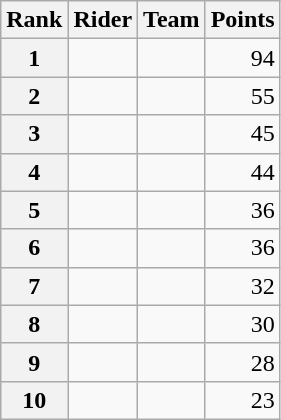<table class="wikitable">
<tr>
<th scope="col">Rank</th>
<th scope="col">Rider</th>
<th scope="col">Team</th>
<th scope="col">Points</th>
</tr>
<tr>
<th scope="row">1</th>
<td>  </td>
<td></td>
<td style="text-align:right;">94</td>
</tr>
<tr>
<th scope="row">2</th>
<td></td>
<td></td>
<td style="text-align:right;">55</td>
</tr>
<tr>
<th scope="row">3</th>
<td></td>
<td></td>
<td style="text-align:right;">45</td>
</tr>
<tr>
<th scope="row">4</th>
<td></td>
<td></td>
<td style="text-align:right;">44</td>
</tr>
<tr>
<th scope="row">5</th>
<td></td>
<td></td>
<td style="text-align:right;">36</td>
</tr>
<tr>
<th scope="row">6</th>
<td></td>
<td></td>
<td style="text-align:right;">36</td>
</tr>
<tr>
<th scope="row">7</th>
<td></td>
<td></td>
<td style="text-align:right;">32</td>
</tr>
<tr>
<th scope="row">8</th>
<td></td>
<td></td>
<td style="text-align:right;">30</td>
</tr>
<tr>
<th scope="row">9</th>
<td></td>
<td></td>
<td style="text-align:right;">28</td>
</tr>
<tr>
<th scope="row">10</th>
<td></td>
<td></td>
<td style="text-align:right;">23</td>
</tr>
</table>
